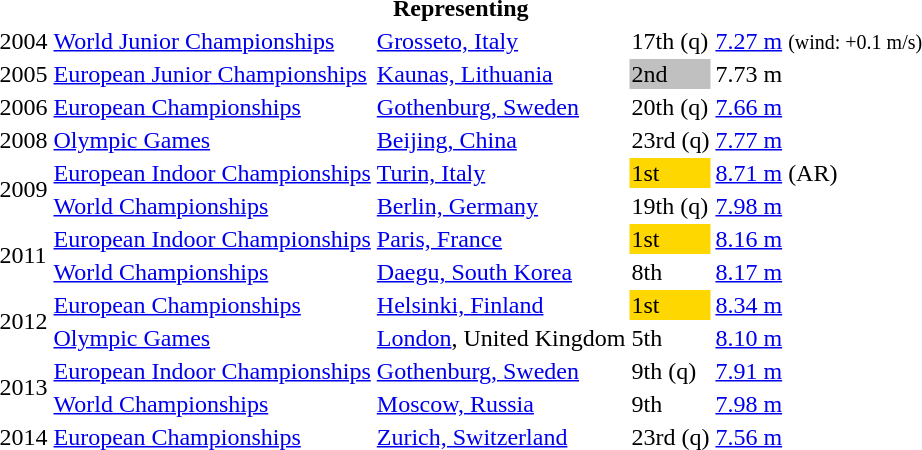<table>
<tr>
<th colspan="5">Representing </th>
</tr>
<tr>
<td>2004</td>
<td><a href='#'>World Junior Championships</a></td>
<td><a href='#'>Grosseto, Italy</a></td>
<td>17th (q)</td>
<td><a href='#'>7.27 m</a>  <small>(wind: +0.1 m/s)</small></td>
</tr>
<tr>
<td>2005</td>
<td><a href='#'>European Junior Championships</a></td>
<td><a href='#'>Kaunas, Lithuania</a></td>
<td bgcolor=silver>2nd</td>
<td>7.73 m</td>
</tr>
<tr>
<td>2006</td>
<td><a href='#'>European Championships</a></td>
<td><a href='#'>Gothenburg, Sweden</a></td>
<td>20th (q)</td>
<td><a href='#'>7.66 m</a></td>
</tr>
<tr>
<td>2008</td>
<td><a href='#'>Olympic Games</a></td>
<td><a href='#'>Beijing, China</a></td>
<td>23rd (q)</td>
<td><a href='#'>7.77 m</a></td>
</tr>
<tr>
<td rowspan=2>2009</td>
<td><a href='#'>European Indoor Championships</a></td>
<td><a href='#'>Turin, Italy</a></td>
<td bgcolor=gold>1st</td>
<td><a href='#'>8.71 m</a> (AR)</td>
</tr>
<tr>
<td><a href='#'>World Championships</a></td>
<td><a href='#'>Berlin, Germany</a></td>
<td>19th (q)</td>
<td><a href='#'>7.98 m</a></td>
</tr>
<tr>
<td rowspan=2>2011</td>
<td><a href='#'>European Indoor Championships</a></td>
<td><a href='#'>Paris, France</a></td>
<td bgcolor=gold>1st</td>
<td><a href='#'>8.16 m</a></td>
</tr>
<tr>
<td><a href='#'>World Championships</a></td>
<td><a href='#'>Daegu, South Korea</a></td>
<td>8th</td>
<td><a href='#'>8.17 m</a></td>
</tr>
<tr>
<td rowspan=2>2012</td>
<td><a href='#'>European Championships</a></td>
<td><a href='#'>Helsinki, Finland</a></td>
<td bgcolor=gold>1st</td>
<td><a href='#'>8.34 m</a></td>
</tr>
<tr>
<td><a href='#'>Olympic Games</a></td>
<td><a href='#'>London</a>, United Kingdom</td>
<td>5th</td>
<td><a href='#'>8.10 m</a></td>
</tr>
<tr>
<td rowspan=2>2013</td>
<td><a href='#'>European Indoor Championships</a></td>
<td><a href='#'>Gothenburg, Sweden</a></td>
<td>9th (q)</td>
<td><a href='#'>7.91 m</a></td>
</tr>
<tr>
<td><a href='#'>World Championships</a></td>
<td><a href='#'>Moscow, Russia</a></td>
<td>9th</td>
<td><a href='#'>7.98 m</a></td>
</tr>
<tr>
<td>2014</td>
<td><a href='#'>European Championships</a></td>
<td><a href='#'>Zurich, Switzerland</a></td>
<td>23rd (q)</td>
<td><a href='#'>7.56 m</a></td>
</tr>
</table>
